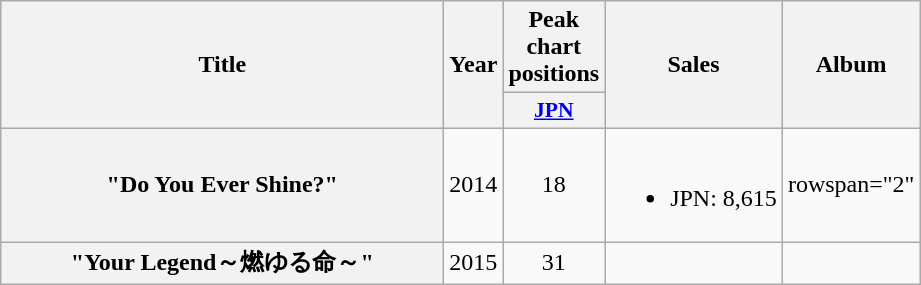<table class="wikitable plainrowheaders" style="text-align:center;">
<tr>
<th rowspan="2" style="width:18em;">Title</th>
<th rowspan="2">Year</th>
<th>Peak chart positions</th>
<th rowspan="2">Sales</th>
<th rowspan="2">Album</th>
</tr>
<tr>
<th scope="col" style="width:3em;font-size:90%;"><a href='#'>JPN</a><br></th>
</tr>
<tr>
<th scope="row">"Do You Ever Shine?"</th>
<td>2014</td>
<td>18</td>
<td><br><ul><li>JPN: 8,615</li></ul></td>
<td>rowspan="2" </td>
</tr>
<tr>
<th scope="row">"Your Legend～燃ゆる命～"</th>
<td>2015</td>
<td>31</td>
<td></td>
</tr>
</table>
